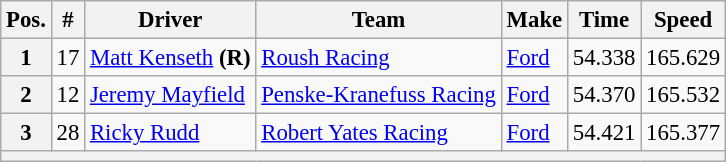<table class="wikitable" style="font-size:95%">
<tr>
<th>Pos.</th>
<th>#</th>
<th>Driver</th>
<th>Team</th>
<th>Make</th>
<th>Time</th>
<th>Speed</th>
</tr>
<tr>
<th>1</th>
<td>17</td>
<td><a href='#'>Matt Kenseth</a> <strong>(R)</strong></td>
<td><a href='#'>Roush Racing</a></td>
<td><a href='#'>Ford</a></td>
<td>54.338</td>
<td>165.629</td>
</tr>
<tr>
<th>2</th>
<td>12</td>
<td><a href='#'>Jeremy Mayfield</a></td>
<td><a href='#'>Penske-Kranefuss Racing</a></td>
<td><a href='#'>Ford</a></td>
<td>54.370</td>
<td>165.532</td>
</tr>
<tr>
<th>3</th>
<td>28</td>
<td><a href='#'>Ricky Rudd</a></td>
<td><a href='#'>Robert Yates Racing</a></td>
<td><a href='#'>Ford</a></td>
<td>54.421</td>
<td>165.377</td>
</tr>
<tr>
<th colspan="7"></th>
</tr>
</table>
